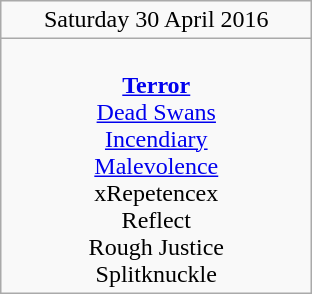<table class="wikitable">
<tr>
<td colspan="4" style="text-align:center;">Saturday 30 April 2016</td>
</tr>
<tr>
<td style="text-align:center; vertical-align:top; width:200px;"><br><strong><a href='#'>Terror</a></strong><br>
<a href='#'>Dead Swans</a><br>
<a href='#'>Incendiary</a><br>
<a href='#'>Malevolence</a><br>
xRepetencex<br>
Reflect<br>
Rough Justice<br>
Splitknuckle</td>
</tr>
</table>
